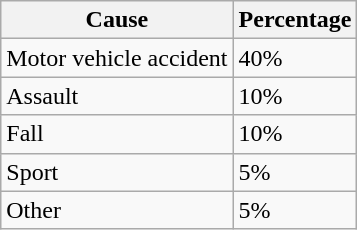<table class="wikitable">
<tr>
<th>Cause</th>
<th>Percentage</th>
</tr>
<tr>
<td>Motor vehicle accident</td>
<td>40%</td>
</tr>
<tr>
<td>Assault</td>
<td>10%</td>
</tr>
<tr>
<td>Fall</td>
<td>10%</td>
</tr>
<tr>
<td>Sport</td>
<td>5%</td>
</tr>
<tr>
<td>Other</td>
<td>5%</td>
</tr>
</table>
